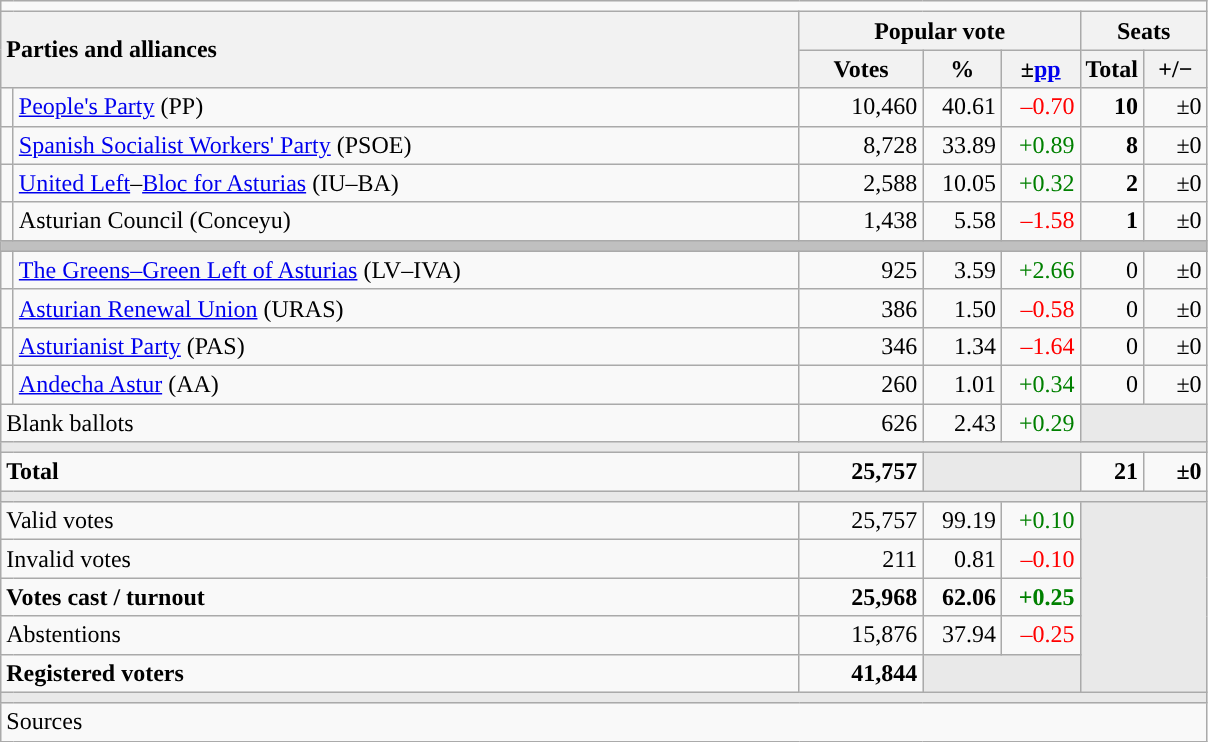<table class="wikitable" style="text-align:right;">
<tr>
<td colspan="7"></td>
</tr>
<tr>
<th style="text-align:left;" rowspan="2" colspan="2" width="525">Parties and alliances</th>
<th colspan="3">Popular vote</th>
<th colspan="2">Seats</th>
</tr>
<tr>
<th width="75">Votes</th>
<th width="45">%</th>
<th width="45">±<a href='#'>pp</a></th>
<th width="35">Total</th>
<th width="35">+/−</th>
</tr>
<tr>
<td width="1" style="color:inherit;background:"></td>
<td align="left"><a href='#'>People's Party</a> (PP)</td>
<td>10,460</td>
<td>40.61</td>
<td style="color:red;">–0.70</td>
<td><strong>10</strong></td>
<td>±0</td>
</tr>
<tr>
<td style="color:inherit;background:"></td>
<td align="left"><a href='#'>Spanish Socialist Workers' Party</a> (PSOE)</td>
<td>8,728</td>
<td>33.89</td>
<td style="color:green;">+0.89</td>
<td><strong>8</strong></td>
<td>±0</td>
</tr>
<tr>
<td style="color:inherit;background:"></td>
<td align="left"><a href='#'>United Left</a>–<a href='#'>Bloc for Asturias</a> (IU–BA)</td>
<td>2,588</td>
<td>10.05</td>
<td style="color:green;">+0.32</td>
<td><strong>2</strong></td>
<td>±0</td>
</tr>
<tr>
<td style="color:inherit;background:"></td>
<td align="left">Asturian Council (Conceyu)</td>
<td>1,438</td>
<td>5.58</td>
<td style="color:red;">–1.58</td>
<td><strong>1</strong></td>
<td>±0</td>
</tr>
<tr>
<td colspan="7" bgcolor="#C0C0C0"></td>
</tr>
<tr>
<td style="color:inherit;background:"></td>
<td align="left"><a href='#'>The Greens–Green Left of Asturias</a> (LV–IVA)</td>
<td>925</td>
<td>3.59</td>
<td style="color:green;">+2.66</td>
<td>0</td>
<td>±0</td>
</tr>
<tr>
<td style="color:inherit;background:"></td>
<td align="left"><a href='#'>Asturian Renewal Union</a> (URAS)</td>
<td>386</td>
<td>1.50</td>
<td style="color:red;">–0.58</td>
<td>0</td>
<td>±0</td>
</tr>
<tr>
<td style="color:inherit;background:"></td>
<td align="left"><a href='#'>Asturianist Party</a> (PAS)</td>
<td>346</td>
<td>1.34</td>
<td style="color:red;">–1.64</td>
<td>0</td>
<td>±0</td>
</tr>
<tr>
<td style="color:inherit;background:"></td>
<td align="left"><a href='#'>Andecha Astur</a> (AA)</td>
<td>260</td>
<td>1.01</td>
<td style="color:green;">+0.34</td>
<td>0</td>
<td>±0</td>
</tr>
<tr>
<td align="left" colspan="2">Blank ballots</td>
<td>626</td>
<td>2.43</td>
<td style="color:green;">+0.29</td>
<td bgcolor="#E9E9E9" colspan="2"></td>
</tr>
<tr>
<td colspan="7" bgcolor="#E9E9E9"></td>
</tr>
<tr style="font-weight:bold;">
<td align="left" colspan="2">Total</td>
<td>25,757</td>
<td bgcolor="#E9E9E9" colspan="2"></td>
<td>21</td>
<td>±0</td>
</tr>
<tr>
<td colspan="7" bgcolor="#E9E9E9"></td>
</tr>
<tr>
<td align="left" colspan="2">Valid votes</td>
<td>25,757</td>
<td>99.19</td>
<td style="color:green;">+0.10</td>
<td bgcolor="#E9E9E9" colspan="2" rowspan="5"></td>
</tr>
<tr>
<td align="left" colspan="2">Invalid votes</td>
<td>211</td>
<td>0.81</td>
<td style="color:red;">–0.10</td>
</tr>
<tr style="font-weight:bold;">
<td align="left" colspan="2">Votes cast / turnout</td>
<td>25,968</td>
<td>62.06</td>
<td style="color:green;">+0.25</td>
</tr>
<tr>
<td align="left" colspan="2">Abstentions</td>
<td>15,876</td>
<td>37.94</td>
<td style="color:red;">–0.25</td>
</tr>
<tr style="font-weight:bold;">
<td align="left" colspan="2">Registered voters</td>
<td>41,844</td>
<td bgcolor="#E9E9E9" colspan="2"></td>
</tr>
<tr>
<td colspan="7" bgcolor="#E9E9E9"></td>
</tr>
<tr>
<td align="left" colspan="7">Sources</td>
</tr>
</table>
